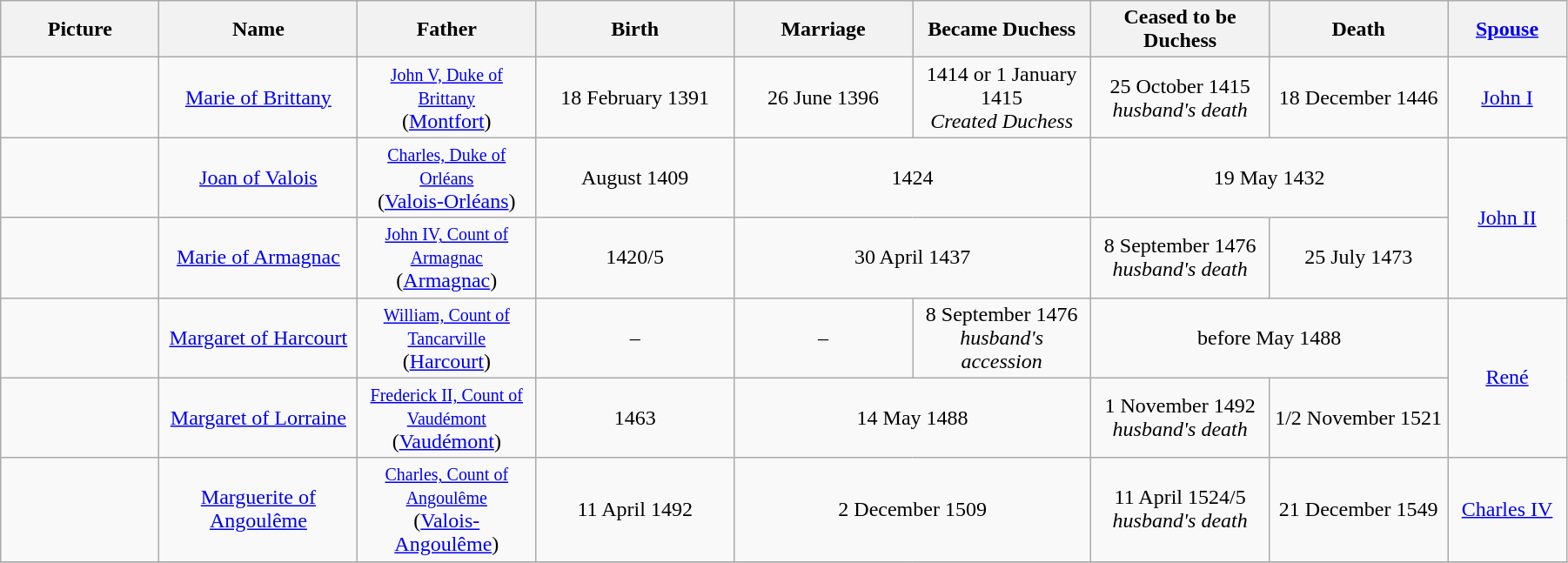<table width=95% class="wikitable">
<tr>
<th width = "8%">Picture</th>
<th width = "10%">Name</th>
<th width = "9%">Father</th>
<th width = "10%">Birth</th>
<th width = "9%">Marriage</th>
<th width = "9%">Became Duchess</th>
<th width = "9%">Ceased to be Duchess</th>
<th width = "9%">Death</th>
<th width = "6%"><a href='#'>Spouse</a></th>
</tr>
<tr>
<td align="center"></td>
<td align="center"><a href='#'>Marie of Brittany</a></td>
<td align="center"><small><a href='#'>John V, Duke of Brittany</a></small><br>(<a href='#'>Montfort</a>)</td>
<td align="center">18 February 1391</td>
<td align="center">26 June 1396</td>
<td align="center">1414 or 1 January 1415<br><em>Created Duchess</em></td>
<td align="center">25 October 1415<br><em>husband's death</em></td>
<td align="center">18 December 1446</td>
<td align="center"><a href='#'>John I</a></td>
</tr>
<tr>
<td align="center"></td>
<td align="center"><a href='#'>Joan of Valois</a></td>
<td align="center"><small><a href='#'>Charles, Duke of Orléans</a></small><br>(<a href='#'>Valois-Orléans</a>)</td>
<td align="center">August 1409</td>
<td align="center" colspan="2">1424</td>
<td align="center" colspan="2">19 May 1432</td>
<td align="center" rowspan="2"><a href='#'>John II</a></td>
</tr>
<tr>
<td align="center"></td>
<td align="center"><a href='#'>Marie of Armagnac</a></td>
<td align="center"><small><a href='#'>John IV, Count of Armagnac</a></small><br>(<a href='#'>Armagnac</a>)</td>
<td align="center">1420/5</td>
<td align="center" colspan="2">30 April 1437</td>
<td align="center">8 September 1476<br><em>husband's death</em></td>
<td align="center">25 July 1473</td>
</tr>
<tr>
<td align="center"></td>
<td align="center"><a href='#'>Margaret of Harcourt</a></td>
<td align="center"><small><a href='#'>William, Count of Tancarville</a></small><br>(<a href='#'>Harcourt</a>)</td>
<td align="center">–</td>
<td align="center">–</td>
<td align="center">8 September 1476<br><em>husband's accession</em></td>
<td align="center" colspan="2">before May 1488</td>
<td align="center" rowspan="2"><a href='#'>René</a></td>
</tr>
<tr>
<td align="center"></td>
<td align="center"><a href='#'>Margaret of Lorraine</a></td>
<td align="center"><small><a href='#'>Frederick II, Count of Vaudémont</a></small><br>(<a href='#'>Vaudémont</a>)</td>
<td align="center">1463</td>
<td align="center" colspan="2">14 May 1488</td>
<td align="center">1 November 1492<br><em>husband's death</em></td>
<td align="center">1/2 November 1521</td>
</tr>
<tr>
<td align="center"></td>
<td align="center"><a href='#'>Marguerite of Angoulême</a></td>
<td align="center"><small><a href='#'>Charles, Count of Angoulême</a></small><br> (<a href='#'>Valois-Angoulême</a>)</td>
<td align="center">11 April 1492</td>
<td align="center" colspan="2">2 December 1509</td>
<td align="center">11 April 1524/5<br><em>husband's death</em></td>
<td align="center">21 December 1549</td>
<td align="center"><a href='#'>Charles IV</a></td>
</tr>
<tr>
</tr>
</table>
